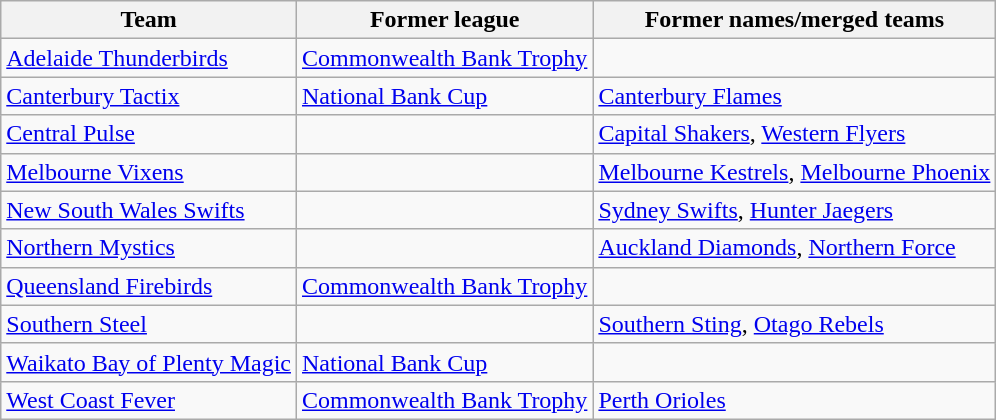<table class="wikitable sortable collapsible" border="1">
<tr>
<th>Team</th>
<th>Former league</th>
<th>Former names/merged teams</th>
</tr>
<tr>
<td> <a href='#'>Adelaide Thunderbirds</a></td>
<td><a href='#'>Commonwealth Bank Trophy</a></td>
<td></td>
</tr>
<tr>
<td> <a href='#'>Canterbury Tactix</a></td>
<td><a href='#'>National Bank Cup</a></td>
<td><a href='#'>Canterbury Flames</a></td>
</tr>
<tr>
<td> <a href='#'>Central Pulse</a></td>
<td></td>
<td><a href='#'>Capital Shakers</a>, <a href='#'>Western Flyers</a></td>
</tr>
<tr>
<td> <a href='#'>Melbourne Vixens</a></td>
<td></td>
<td><a href='#'>Melbourne Kestrels</a>, <a href='#'>Melbourne Phoenix</a></td>
</tr>
<tr>
<td> <a href='#'>New South Wales Swifts</a></td>
<td></td>
<td><a href='#'>Sydney Swifts</a>, <a href='#'>Hunter Jaegers</a></td>
</tr>
<tr>
<td> <a href='#'>Northern Mystics</a></td>
<td></td>
<td><a href='#'>Auckland Diamonds</a>, <a href='#'>Northern Force</a></td>
</tr>
<tr>
<td> <a href='#'>Queensland Firebirds</a></td>
<td><a href='#'>Commonwealth Bank Trophy</a></td>
<td></td>
</tr>
<tr>
<td> <a href='#'>Southern Steel</a></td>
<td></td>
<td><a href='#'>Southern Sting</a>, <a href='#'>Otago Rebels</a></td>
</tr>
<tr>
<td> <a href='#'>Waikato Bay of Plenty Magic</a></td>
<td><a href='#'>National Bank Cup</a></td>
<td></td>
</tr>
<tr>
<td> <a href='#'>West Coast Fever</a></td>
<td><a href='#'>Commonwealth Bank Trophy</a></td>
<td><a href='#'>Perth Orioles</a></td>
</tr>
</table>
